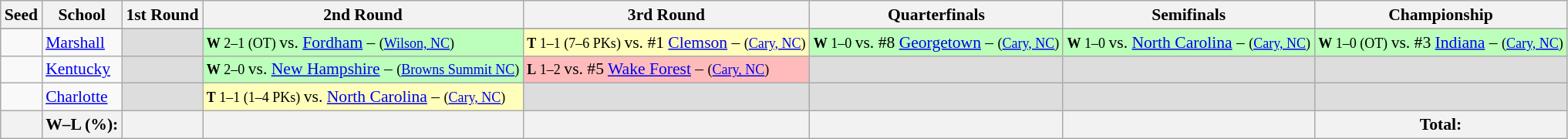<table class="sortable wikitable" style="white-space:nowrap; font-size:90%;">
<tr>
<th>Seed</th>
<th>School</th>
<th>1st Round</th>
<th>2nd Round</th>
<th>3rd Round</th>
<th>Quarterfinals</th>
<th>Semifinals</th>
<th>Championship</th>
</tr>
<tr>
</tr>
<tr>
<td></td>
<td><a href='#'>Marshall</a></td>
<td bgcolor=#ddd></td>
<td style="background:#bfb;"><small> <strong>W</strong> 2–1 (OT) </small> vs. <a href='#'>Fordham</a> – <small>(<a href='#'>Wilson, NC</a>)</small></td>
<td style="background:#ffb;"><small> <strong>T</strong> 1–1 (7–6 PKs) </small> vs. #1 <a href='#'>Clemson</a> – <small>(<a href='#'>Cary, NC</a>)</small></td>
<td style="background:#bfb;"><small> <strong>W</strong> 1–0 </small> vs. #8 <a href='#'>Georgetown</a> – <small>(<a href='#'>Cary, NC</a>)</small></td>
<td style="background:#bfb;"><small> <strong>W</strong> 1–0 </small> vs. <a href='#'>North Carolina</a> – <small>(<a href='#'>Cary, NC</a>)</small></td>
<td style="background:#bfb;"><small> <strong>W</strong> 1–0 (OT) </small> vs. #3 <a href='#'>Indiana</a> – <small>(<a href='#'>Cary, NC</a>)</small></td>
</tr>
<tr>
<td></td>
<td><a href='#'>Kentucky</a></td>
<td bgcolor=#ddd></td>
<td style="background:#bfb;"><small> <strong>W</strong> 2–0 </small> vs. <a href='#'>New Hampshire</a> – <small>(<a href='#'>Browns Summit NC</a>)</small></td>
<td style="background:#fbb;"><small> <strong>L</strong> 1–2 </small> vs. #5 <a href='#'>Wake Forest</a> – <small>(<a href='#'>Cary, NC</a>)</small></td>
<td style="background:#ddd;"></td>
<td style="background:#ddd;"></td>
<td style="background:#ddd;"></td>
</tr>
<tr>
<td></td>
<td><a href='#'>Charlotte</a></td>
<td bgcolor=#ddd></td>
<td style="background:#ffb;"><small> <strong>T</strong> 1–1 (1–4 PKs) </small> vs. <a href='#'>North Carolina</a> – <small>(<a href='#'>Cary, NC</a>)</small></td>
<td style="background:#ddd;"></td>
<td style="background:#ddd;"></td>
<td style="background:#ddd;"></td>
<td style="background:#ddd;"></td>
</tr>
<tr>
<th></th>
<th>W–L (%):</th>
<th></th>
<th></th>
<th></th>
<th></th>
<th></th>
<th> Total: </th>
</tr>
</table>
